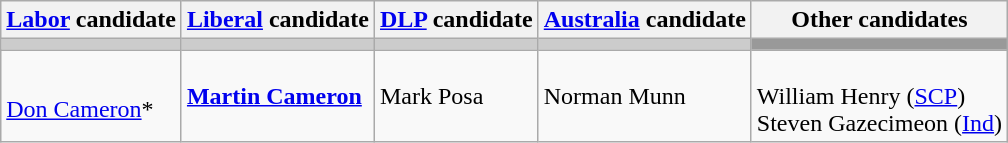<table class="wikitable">
<tr>
<th><a href='#'>Labor</a> candidate</th>
<th><a href='#'>Liberal</a> candidate</th>
<th><a href='#'>DLP</a> candidate</th>
<th><a href='#'>Australia</a> candidate</th>
<th>Other candidates</th>
</tr>
<tr bgcolor="#cccccc">
<td></td>
<td></td>
<td></td>
<td></td>
<td bgcolor="#999999"></td>
</tr>
<tr>
<td><br><a href='#'>Don Cameron</a>*</td>
<td valign=top><br><strong><a href='#'>Martin Cameron</a></strong></td>
<td valign=top><br>Mark Posa</td>
<td valign=top><br>Norman Munn</td>
<td valign=top><br>William Henry (<a href='#'>SCP</a>)<br>
Steven Gazecimeon (<a href='#'>Ind</a>)</td>
</tr>
</table>
